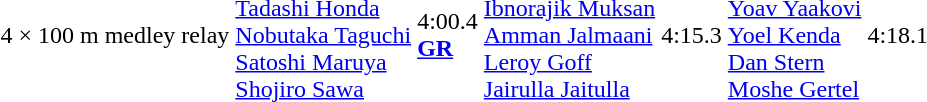<table>
<tr>
<td>4 × 100 m medley relay<br></td>
<td><br><a href='#'>Tadashi Honda</a><br><a href='#'>Nobutaka Taguchi</a><br><a href='#'>Satoshi Maruya</a><br><a href='#'>Shojiro Sawa</a></td>
<td>4:00.4<br><strong><a href='#'>GR</a></strong></td>
<td><br><a href='#'>Ibnorajik Muksan</a><br><a href='#'>Amman Jalmaani</a><br><a href='#'>Leroy Goff</a><br><a href='#'>Jairulla Jaitulla</a></td>
<td>4:15.3</td>
<td><br><a href='#'>Yoav Yaakovi</a><br><a href='#'>Yoel Kenda</a><br><a href='#'>Dan Stern</a><br><a href='#'>Moshe Gertel</a></td>
<td>4:18.1</td>
</tr>
</table>
